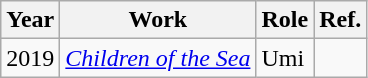<table class="wikitable sortable plainrowheaders">
<tr>
<th scope="col">Year</th>
<th scope="col">Work</th>
<th scope="col">Role</th>
<th scope="col" class="unsortable">Ref.</th>
</tr>
<tr>
<td>2019</td>
<td><em><a href='#'>Children of the Sea</a></em></td>
<td>Umi</td>
<td></td>
</tr>
</table>
